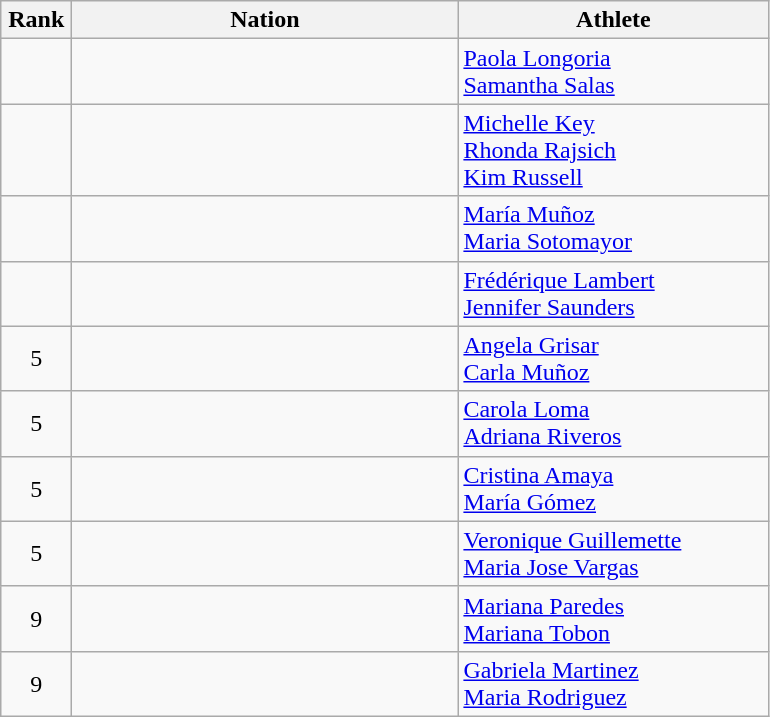<table class="wikitable">
<tr>
<th width=40>Rank</th>
<th width=250>Nation</th>
<th width=200>Athlete</th>
</tr>
<tr>
<td align=center></td>
<td align="left"></td>
<td><a href='#'>Paola Longoria</a> <br><a href='#'>Samantha Salas</a></td>
</tr>
<tr>
<td align=center></td>
<td align="left"></td>
<td><a href='#'>Michelle Key</a> <br><a href='#'>Rhonda Rajsich</a><br><a href='#'>Kim Russell</a></td>
</tr>
<tr>
<td align=center></td>
<td align="left"></td>
<td><a href='#'>María Muñoz</a> <br><a href='#'>Maria Sotomayor</a></td>
</tr>
<tr>
<td align=center></td>
<td align="left"></td>
<td><a href='#'>Frédérique Lambert</a> <br><a href='#'>Jennifer Saunders</a></td>
</tr>
<tr>
<td align=center>5</td>
<td align="left"></td>
<td><a href='#'>Angela Grisar</a> <br><a href='#'>Carla Muñoz</a></td>
</tr>
<tr>
<td align=center>5</td>
<td align="left"></td>
<td><a href='#'>Carola Loma</a> <br><a href='#'>Adriana Riveros</a></td>
</tr>
<tr>
<td align=center>5</td>
<td align="left"></td>
<td><a href='#'>Cristina Amaya</a> <br><a href='#'>María Gómez</a></td>
</tr>
<tr>
<td align=center>5</td>
<td align="left"></td>
<td><a href='#'>Veronique Guillemette</a> <br><a href='#'>Maria Jose Vargas</a></td>
</tr>
<tr>
<td align=center>9</td>
<td align="left"></td>
<td><a href='#'>Mariana Paredes</a> <br><a href='#'>Mariana Tobon</a></td>
</tr>
<tr>
<td align=center>9</td>
<td align="left"></td>
<td><a href='#'>Gabriela Martinez</a> <br><a href='#'>Maria Rodriguez</a></td>
</tr>
</table>
